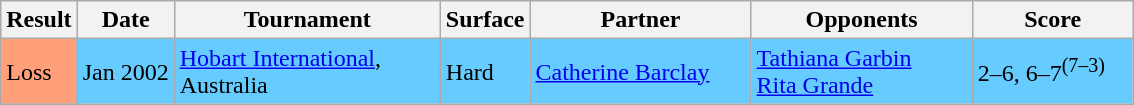<table class="sortable wikitable";>
<tr>
<th>Result</th>
<th>Date</th>
<th style="width:170px">Tournament</th>
<th style="width:50px">Surface</th>
<th style="width:140px">Partner</th>
<th style="width:140px">Opponents</th>
<th style="width:100px" class="unsortable">Score</th>
</tr>
<tr bgcolor="#66ccff">
<td style="background:#ffa07a;">Loss</td>
<td>Jan 2002</td>
<td><a href='#'>Hobart International</a>, Australia</td>
<td>Hard</td>
<td> <a href='#'>Catherine Barclay</a></td>
<td> <a href='#'>Tathiana Garbin</a><br> <a href='#'>Rita Grande</a></td>
<td>2–6, 6–7<sup>(7–3)</sup></td>
</tr>
</table>
